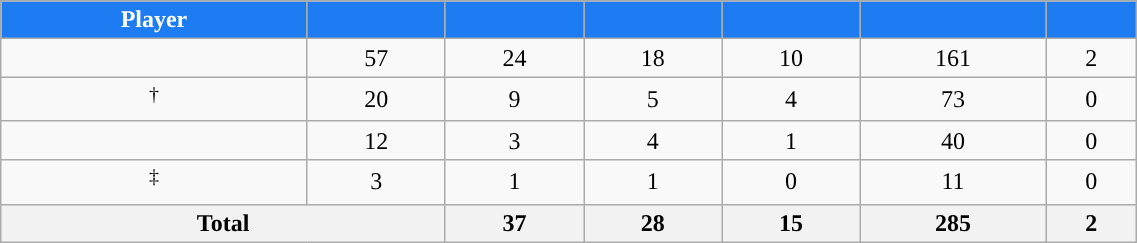<table class="wikitable sortable" style="width:60%; text-align:center;">
<tr>
<th style="color:white; background:#1D7CF2; ">Player</th>
<th style="color:white; background:#1D7CF2; "></th>
<th style="color:white; background:#1D7CF2; "></th>
<th style="color:white; background:#1D7CF2; "></th>
<th style="color:white; background:#1D7CF2; "></th>
<th style="color:white; background:#1D7CF2; "></th>
<th style="color:white; background:#1D7CF2; "></th>
</tr>
<tr>
<td></td>
<td>57</td>
<td>24</td>
<td>18</td>
<td>10</td>
<td>161</td>
<td>2</td>
</tr>
<tr>
<td><sup>†</sup></td>
<td>20</td>
<td>9</td>
<td>5</td>
<td>4</td>
<td>73</td>
<td>0</td>
</tr>
<tr>
<td></td>
<td>12</td>
<td>3</td>
<td>4</td>
<td>1</td>
<td>40</td>
<td>0</td>
</tr>
<tr>
<td><sup>‡</sup></td>
<td>3</td>
<td>1</td>
<td>1</td>
<td>0</td>
<td>11</td>
<td>0</td>
</tr>
<tr class="sortbottom">
<th colspan=2>Total</th>
<th>37</th>
<th>28</th>
<th>15</th>
<th>285</th>
<th>2</th>
</tr>
</table>
